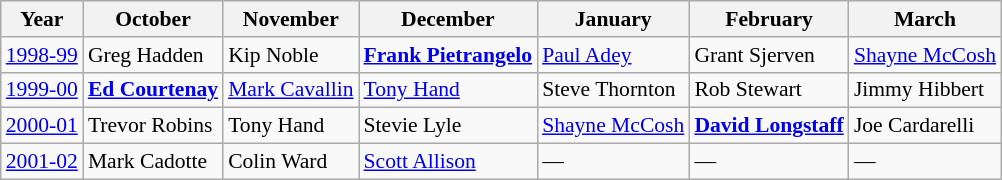<table class="wikitable" style="font-size: 90%">
<tr>
<th>Year</th>
<th>October</th>
<th>November</th>
<th>December</th>
<th>January</th>
<th>February</th>
<th>March</th>
</tr>
<tr>
<td><a href='#'>1998-99</a></td>
<td>Greg Hadden</td>
<td>Kip Noble</td>
<td><strong><a href='#'>Frank Pietrangelo</a></strong></td>
<td><a href='#'>Paul Adey</a></td>
<td>Grant Sjerven</td>
<td><a href='#'>Shayne McCosh</a></td>
</tr>
<tr>
<td><a href='#'>1999-00</a></td>
<td><strong><a href='#'>Ed Courtenay</a></strong></td>
<td><a href='#'>Mark Cavallin</a></td>
<td><a href='#'>Tony Hand</a></td>
<td>Steve Thornton</td>
<td>Rob Stewart</td>
<td>Jimmy Hibbert</td>
</tr>
<tr>
<td><a href='#'>2000-01</a></td>
<td>Trevor Robins</td>
<td>Tony Hand</td>
<td>Stevie Lyle</td>
<td><a href='#'>Shayne McCosh</a></td>
<td><strong><a href='#'>David Longstaff</a></strong></td>
<td>Joe Cardarelli</td>
</tr>
<tr>
<td><a href='#'>2001-02</a></td>
<td>Mark Cadotte</td>
<td>Colin Ward</td>
<td><a href='#'>Scott Allison</a></td>
<td>—</td>
<td>—</td>
<td>—</td>
</tr>
</table>
